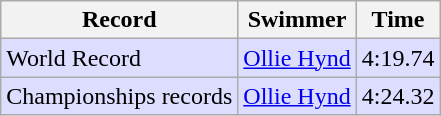<table class="wikitable">
<tr>
<th>Record</th>
<th>Swimmer</th>
<th>Time</th>
</tr>
<tr bgcolor=ddddff>
<td>World Record</td>
<td><a href='#'>Ollie Hynd</a> </td>
<td>4:19.74</td>
</tr>
<tr bgcolor=ddddff>
<td>Championships records</td>
<td><a href='#'>Ollie Hynd</a> </td>
<td>4:24.32</td>
</tr>
</table>
